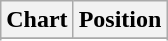<table class="wikitable">
<tr>
<th>Chart</th>
<th>Position</th>
</tr>
<tr>
</tr>
<tr>
</tr>
<tr>
</tr>
<tr>
</tr>
<tr>
</tr>
</table>
